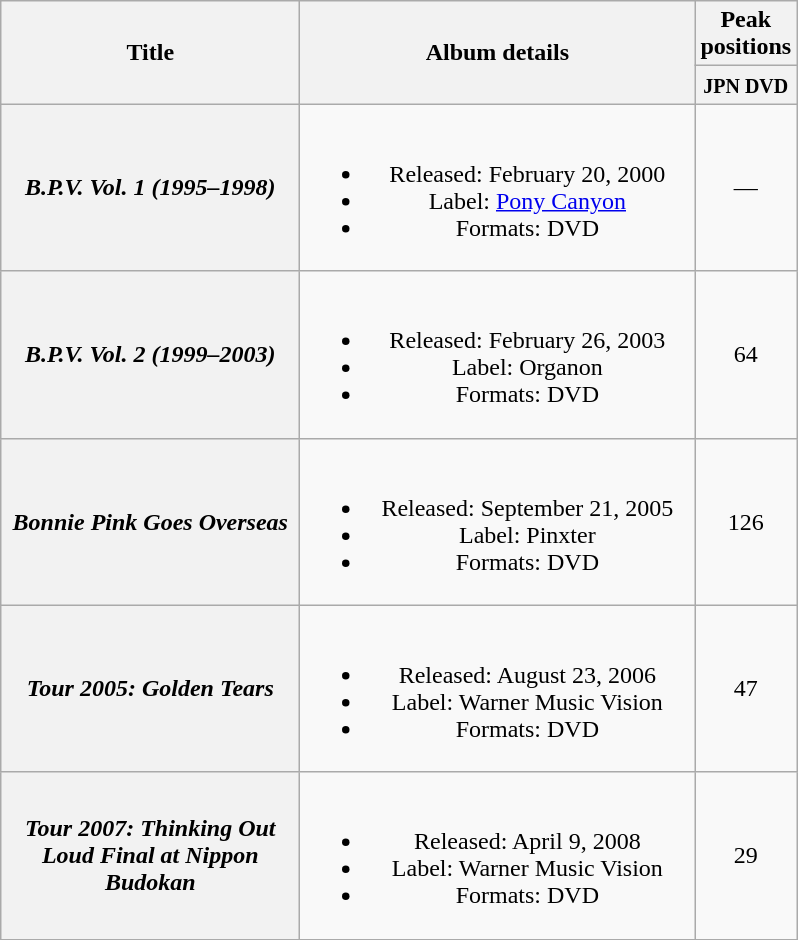<table class="wikitable plainrowheaders" style="text-align:center;">
<tr>
<th style="width:12em;" rowspan="2">Title</th>
<th style="width:16em;" rowspan="2">Album details</th>
<th colspan="1">Peak positions</th>
</tr>
<tr>
<th style="width:2.5em;"><small>JPN DVD</small><br></th>
</tr>
<tr>
<th scope="row"><em>B.P.V. Vol. 1 (1995–1998)</em></th>
<td><br><ul><li>Released: February 20, 2000 </li><li>Label: <a href='#'>Pony Canyon</a></li><li>Formats: DVD</li></ul></td>
<td>—</td>
</tr>
<tr>
<th scope="row"><em>B.P.V. Vol. 2 (1999–2003)</em></th>
<td><br><ul><li>Released: February 26, 2003 </li><li>Label: Organon</li><li>Formats: DVD</li></ul></td>
<td>64</td>
</tr>
<tr>
<th scope="row"><em>Bonnie Pink Goes Overseas</em></th>
<td><br><ul><li>Released: September 21, 2005 </li><li>Label: Pinxter</li><li>Formats: DVD</li></ul></td>
<td>126</td>
</tr>
<tr>
<th scope="row"><em>Tour 2005: Golden Tears</em></th>
<td><br><ul><li>Released: August 23, 2006 </li><li>Label: Warner Music Vision</li><li>Formats: DVD</li></ul></td>
<td>47</td>
</tr>
<tr>
<th scope="row"><em>Tour 2007: Thinking Out Loud Final at Nippon Budokan</em></th>
<td><br><ul><li>Released: April 9, 2008 </li><li>Label: Warner Music Vision</li><li>Formats: DVD</li></ul></td>
<td>29</td>
</tr>
</table>
